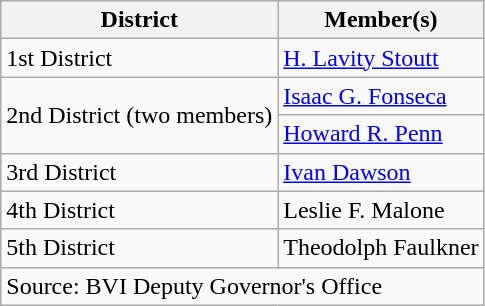<table class=wikitable>
<tr>
<th>District</th>
<th>Member(s)</th>
</tr>
<tr>
<td>1st District</td>
<td><a href='#'>H. Lavity Stoutt</a></td>
</tr>
<tr>
<td rowspan="2">2nd District (two members)</td>
<td><a href='#'>Isaac G. Fonseca</a></td>
</tr>
<tr>
<td><a href='#'>Howard R. Penn</a></td>
</tr>
<tr>
<td>3rd District</td>
<td><a href='#'>Ivan Dawson</a></td>
</tr>
<tr>
<td>4th District</td>
<td>Leslie F. Malone</td>
</tr>
<tr>
<td>5th District</td>
<td>Theodolph Faulkner</td>
</tr>
<tr>
<td colspan=2>Source: BVI Deputy Governor's Office</td>
</tr>
</table>
